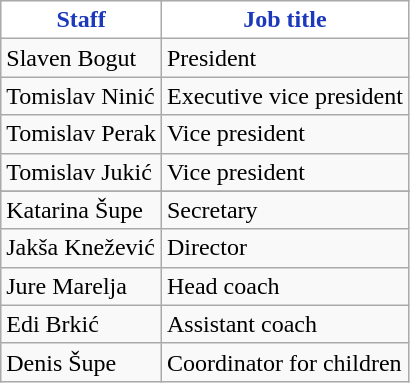<table class="wikitable">
<tr>
<th style="color:#1C39BB; background:#FFFFFF;">Staff</th>
<th style="color:#1C39BB; background:#FFFFFF;">Job title</th>
</tr>
<tr>
<td> Slaven Bogut</td>
<td>President</td>
</tr>
<tr>
<td> Tomislav Ninić</td>
<td>Executive vice president</td>
</tr>
<tr>
<td> Tomislav Perak</td>
<td>Vice president</td>
</tr>
<tr>
<td> Tomislav Jukić</td>
<td>Vice president</td>
</tr>
<tr>
</tr>
<tr>
<td> Katarina Šupe</td>
<td>Secretary</td>
</tr>
<tr>
<td> Jakša Knežević</td>
<td>Director</td>
</tr>
<tr>
<td> Jure Marelja</td>
<td>Head coach</td>
</tr>
<tr>
<td> Edi Brkić</td>
<td>Assistant coach</td>
</tr>
<tr>
<td> Denis Šupe</td>
<td>Coordinator for children</td>
</tr>
</table>
